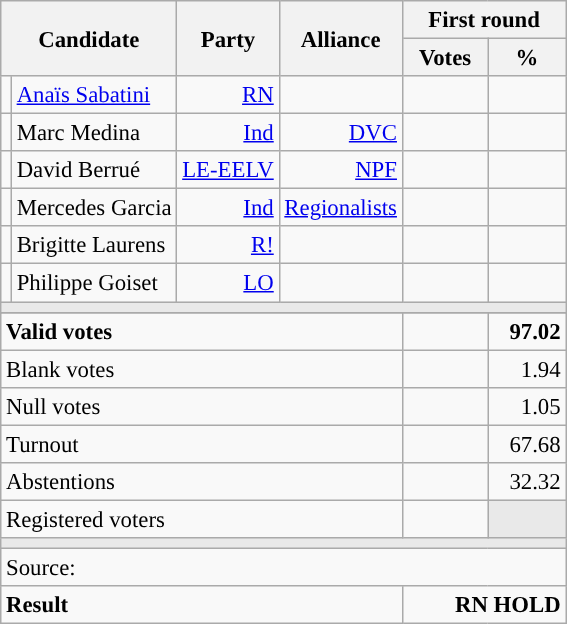<table class="wikitable" style="text-align:right;font-size:95%;">
<tr>
<th colspan="2" rowspan="2">Candidate</th>
<th colspan="1" rowspan="2">Party</th>
<th colspan="1" rowspan="2">Alliance</th>
<th colspan="2">First round</th>
</tr>
<tr>
<th style="width:50px;">Votes</th>
<th style="width:45px;">%</th>
</tr>
<tr>
<td style="color:inherit;background:"></td>
<td style="text-align:left;"><a href='#'>Anaïs Sabatini</a></td>
<td><a href='#'>RN</a></td>
<td></td>
<td><strong></strong></td>
<td><strong> </strong></td>
</tr>
<tr>
<td style="color:inherit;background:"></td>
<td style="text-align:left;">Marc Medina</td>
<td><a href='#'>Ind</a></td>
<td><a href='#'>DVC</a></td>
<td></td>
<td></td>
</tr>
<tr>
<td style="color:inherit;background:"></td>
<td style="text-align:left;">David Berrué</td>
<td><a href='#'>LE-EELV</a></td>
<td><a href='#'>NPF</a></td>
<td></td>
<td></td>
</tr>
<tr>
<td style="color:inherit;background:"></td>
<td style="text-align:left;">Mercedes Garcia</td>
<td><a href='#'>Ind</a></td>
<td><a href='#'>Regionalists</a></td>
<td></td>
<td></td>
</tr>
<tr>
<td style="color:inherit;background:"></td>
<td style="text-align:left;">Brigitte Laurens</td>
<td><a href='#'>R!</a></td>
<td></td>
<td></td>
<td></td>
</tr>
<tr>
<td style="color:inherit;background:"></td>
<td style="text-align:left;">Philippe Goiset</td>
<td><a href='#'>LO</a></td>
<td></td>
<td></td>
<td></td>
</tr>
<tr>
<td colspan="8" style="background:#E9E9E9;"></td>
</tr>
<tr>
</tr>
<tr style="font-weight:bold;">
<td colspan="4" style="text-align:left;">Valid votes</td>
<td></td>
<td>97.02</td>
</tr>
<tr>
<td colspan="4" style="text-align:left;">Blank votes</td>
<td></td>
<td>1.94</td>
</tr>
<tr>
<td colspan="4" style="text-align:left;">Null votes</td>
<td></td>
<td>1.05</td>
</tr>
<tr>
<td colspan="4" style="text-align:left;">Turnout</td>
<td></td>
<td>67.68</td>
</tr>
<tr>
<td colspan="4" style="text-align:left;">Abstentions</td>
<td></td>
<td>32.32</td>
</tr>
<tr>
<td colspan="4" style="text-align:left;">Registered voters</td>
<td></td>
<td style="background:#E9E9E9;"></td>
</tr>
<tr>
<td colspan="8" style="background:#E9E9E9;"></td>
</tr>
<tr>
<td colspan="8" style="text-align:left;">Source: </td>
</tr>
<tr style="font-weight:bold">
<td colspan="4" style="text-align:left;">Result</td>
<td colspan="4" style="background-color:">RN HOLD</td>
</tr>
</table>
